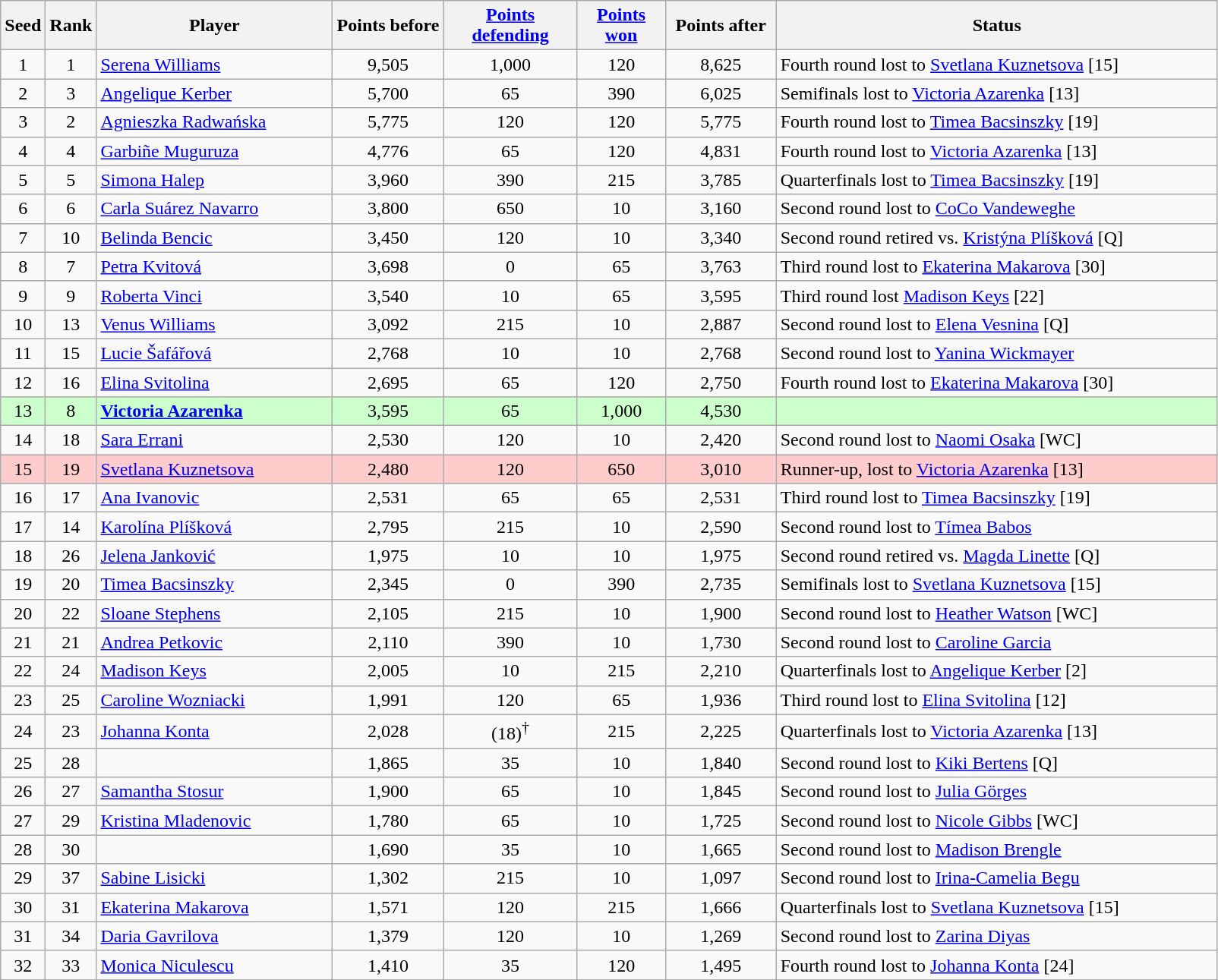<table class="wikitable sortable">
<tr>
<th style="width:30px;">Seed</th>
<th style="width:30px;">Rank</th>
<th style="width:200px;">Player</th>
<th style="width:90px;">Points before</th>
<th style="width:110px;"><a href='#'>Points defending</a></th>
<th style="width:70px;"><a href='#'>Points won</a></th>
<th style="width:90px;">Points after</th>
<th style="width:380px;">Status</th>
</tr>
<tr>
<td style="text-align:center;">1</td>
<td style="text-align:center;">1</td>
<td> <a href='#'>Serena Williams</a></td>
<td style="text-align:center;">9,505</td>
<td style="text-align:center;">1,000</td>
<td style="text-align:center;">120</td>
<td style="text-align:center;">8,625</td>
<td>Fourth round lost to  <a href='#'>Svetlana Kuznetsova</a> [15]</td>
</tr>
<tr>
<td style="text-align:center;">2</td>
<td style="text-align:center;">3</td>
<td> <a href='#'>Angelique Kerber</a></td>
<td style="text-align:center;">5,700</td>
<td style="text-align:center;">65</td>
<td style="text-align:center;">390</td>
<td style="text-align:center;">6,025</td>
<td>Semifinals lost to  <a href='#'>Victoria Azarenka</a> [13]</td>
</tr>
<tr>
<td style="text-align:center;">3</td>
<td style="text-align:center;">2</td>
<td> <a href='#'>Agnieszka Radwańska</a></td>
<td style="text-align:center;">5,775</td>
<td style="text-align:center;">120</td>
<td style="text-align:center;">120</td>
<td style="text-align:center;">5,775</td>
<td>Fourth round lost to  <a href='#'>Timea Bacsinszky</a> [19]</td>
</tr>
<tr>
<td style="text-align:center;">4</td>
<td style="text-align:center;">4</td>
<td> <a href='#'>Garbiñe Muguruza</a></td>
<td style="text-align:center;">4,776</td>
<td style="text-align:center;">65</td>
<td style="text-align:center;">120</td>
<td style="text-align:center;">4,831</td>
<td>Fourth round lost to  <a href='#'>Victoria Azarenka</a> [13]</td>
</tr>
<tr>
<td style="text-align:center;">5</td>
<td style="text-align:center;">5</td>
<td> <a href='#'>Simona Halep</a></td>
<td style="text-align:center;">3,960</td>
<td style="text-align:center;">390</td>
<td style="text-align:center;">215</td>
<td style="text-align:center;">3,785</td>
<td>Quarterfinals lost to  <a href='#'>Timea Bacsinszky</a> [19]</td>
</tr>
<tr>
<td style="text-align:center;">6</td>
<td style="text-align:center;">6</td>
<td> <a href='#'>Carla Suárez Navarro</a></td>
<td style="text-align:center;">3,800</td>
<td style="text-align:center;">650</td>
<td style="text-align:center;">10</td>
<td style="text-align:center;">3,160</td>
<td>Second round lost to  <a href='#'>CoCo Vandeweghe</a></td>
</tr>
<tr>
<td style="text-align:center;">7</td>
<td style="text-align:center;">10</td>
<td> <a href='#'>Belinda Bencic</a></td>
<td style="text-align:center;">3,450</td>
<td style="text-align:center;">120</td>
<td style="text-align:center;">10</td>
<td style="text-align:center;">3,340</td>
<td>Second round retired vs.  <a href='#'>Kristýna Plíšková</a> [Q]</td>
</tr>
<tr>
<td style="text-align:center;">8</td>
<td style="text-align:center;">7</td>
<td> <a href='#'>Petra Kvitová</a></td>
<td style="text-align:center;">3,698</td>
<td style="text-align:center;">0</td>
<td style="text-align:center;">65</td>
<td style="text-align:center;">3,763</td>
<td>Third round lost to  <a href='#'>Ekaterina Makarova</a> [30]</td>
</tr>
<tr>
<td style="text-align:center;">9</td>
<td style="text-align:center;">9</td>
<td> <a href='#'>Roberta Vinci</a></td>
<td style="text-align:center;">3,540</td>
<td style="text-align:center;">10</td>
<td style="text-align:center;">65</td>
<td style="text-align:center;">3,595</td>
<td>Third round lost  <a href='#'>Madison Keys</a> [22]</td>
</tr>
<tr>
<td style="text-align:center;">10</td>
<td style="text-align:center;">13</td>
<td> <a href='#'>Venus Williams</a></td>
<td style="text-align:center;">3,092</td>
<td style="text-align:center;">215</td>
<td style="text-align:center;">10</td>
<td style="text-align:center;">2,887</td>
<td>Second round lost to  <a href='#'>Elena Vesnina</a> [Q]</td>
</tr>
<tr>
<td style="text-align:center;">11</td>
<td style="text-align:center;">15</td>
<td> <a href='#'>Lucie Šafářová</a></td>
<td style="text-align:center;">2,768</td>
<td style="text-align:center;">10</td>
<td style="text-align:center;">10</td>
<td style="text-align:center;">2,768</td>
<td>Second round lost to  <a href='#'>Yanina Wickmayer</a></td>
</tr>
<tr>
<td style="text-align:center;">12</td>
<td style="text-align:center;">16</td>
<td> <a href='#'>Elina Svitolina</a></td>
<td style="text-align:center;">2,695</td>
<td style="text-align:center;">65</td>
<td style="text-align:center;">120</td>
<td style="text-align:center;">2,750</td>
<td>Fourth round lost to  <a href='#'>Ekaterina Makarova</a> [30]</td>
</tr>
<tr style="background:#cfc;">
<td style="text-align:center;">13</td>
<td style="text-align:center;">8</td>
<td> <strong><a href='#'>Victoria Azarenka</a></strong></td>
<td style="text-align:center;">3,595</td>
<td style="text-align:center;">65</td>
<td style="text-align:center;">1,000</td>
<td style="text-align:center;">4,530</td>
<td></td>
</tr>
<tr>
<td style="text-align:center;">14</td>
<td style="text-align:center;">18</td>
<td> <a href='#'>Sara Errani</a></td>
<td style="text-align:center;">2,530</td>
<td style="text-align:center;">120</td>
<td style="text-align:center;">10</td>
<td style="text-align:center;">2,420</td>
<td>Second round lost to  <a href='#'>Naomi Osaka</a> [WC]</td>
</tr>
<tr style="background:#fcc;">
<td style="text-align:center;">15</td>
<td style="text-align:center;">19</td>
<td> <a href='#'>Svetlana Kuznetsova</a></td>
<td style="text-align:center;">2,480</td>
<td style="text-align:center;">120</td>
<td style="text-align:center;">650</td>
<td style="text-align:center;">3,010</td>
<td>Runner-up, lost to   <a href='#'>Victoria Azarenka</a> [13]</td>
</tr>
<tr>
<td style="text-align:center;">16</td>
<td style="text-align:center;">17</td>
<td> <a href='#'>Ana Ivanovic</a></td>
<td style="text-align:center;">2,531</td>
<td style="text-align:center;">65</td>
<td style="text-align:center;">65</td>
<td style="text-align:center;">2,531</td>
<td>Third round lost to  <a href='#'>Timea Bacsinszky</a> [19]</td>
</tr>
<tr>
<td style="text-align:center;">17</td>
<td style="text-align:center;">14</td>
<td> <a href='#'>Karolína Plíšková</a></td>
<td style="text-align:center;">2,795</td>
<td style="text-align:center;">215</td>
<td style="text-align:center;">10</td>
<td style="text-align:center;">2,590</td>
<td>Second round lost to  <a href='#'>Tímea Babos</a></td>
</tr>
<tr>
<td style="text-align:center;">18</td>
<td style="text-align:center;">26</td>
<td> <a href='#'>Jelena Janković</a></td>
<td style="text-align:center;">1,975</td>
<td style="text-align:center;">10</td>
<td style="text-align:center;">10</td>
<td style="text-align:center;">1,975</td>
<td>Second round retired vs.  <a href='#'>Magda Linette</a> [Q]</td>
</tr>
<tr>
<td style="text-align:center;">19</td>
<td style="text-align:center;">20</td>
<td> <a href='#'>Timea Bacsinszky</a></td>
<td style="text-align:center;">2,345</td>
<td style="text-align:center;">0</td>
<td style="text-align:center;">390</td>
<td style="text-align:center;">2,735</td>
<td>Semifinals lost to  <a href='#'>Svetlana Kuznetsova</a> [15]</td>
</tr>
<tr>
<td style="text-align:center;">20</td>
<td style="text-align:center;">22</td>
<td> <a href='#'>Sloane Stephens</a></td>
<td style="text-align:center;">2,105</td>
<td style="text-align:center;">215</td>
<td style="text-align:center;">10</td>
<td style="text-align:center;">1,900</td>
<td>Second round lost to  <a href='#'>Heather Watson</a> [WC]</td>
</tr>
<tr>
<td style="text-align:center;">21</td>
<td style="text-align:center;">21</td>
<td> <a href='#'>Andrea Petkovic</a></td>
<td style="text-align:center;">2,110</td>
<td style="text-align:center;">390</td>
<td style="text-align:center;">10</td>
<td style="text-align:center;">1,730</td>
<td>Second round lost to  <a href='#'>Caroline Garcia</a></td>
</tr>
<tr>
<td style="text-align:center;">22</td>
<td style="text-align:center;">24</td>
<td> <a href='#'>Madison Keys</a></td>
<td style="text-align:center;">2,005</td>
<td style="text-align:center;">10</td>
<td style="text-align:center;">215</td>
<td style="text-align:center;">2,210</td>
<td>Quarterfinals lost to  <a href='#'>Angelique Kerber</a> [2]</td>
</tr>
<tr>
<td style="text-align:center;">23</td>
<td style="text-align:center;">25</td>
<td> <a href='#'>Caroline Wozniacki</a></td>
<td style="text-align:center;">1,991</td>
<td style="text-align:center;">120</td>
<td style="text-align:center;">65</td>
<td style="text-align:center;">1,936</td>
<td>Third round lost to  <a href='#'>Elina Svitolina</a> [12]</td>
</tr>
<tr>
<td style="text-align:center;">24</td>
<td style="text-align:center;">23</td>
<td> <a href='#'>Johanna Konta</a></td>
<td style="text-align:center;">2,028</td>
<td style="text-align:center;">(18)<sup>†</sup></td>
<td style="text-align:center;">215</td>
<td style="text-align:center;">2,225</td>
<td>Quarterfinals lost to  <a href='#'>Victoria Azarenka</a> [13]</td>
</tr>
<tr>
<td style="text-align:center;">25</td>
<td style="text-align:center;">28</td>
<td></td>
<td style="text-align:center;">1,865</td>
<td style="text-align:center;">35</td>
<td style="text-align:center;">10</td>
<td style="text-align:center;">1,840</td>
<td>Second round lost to  <a href='#'>Kiki Bertens</a> [Q]</td>
</tr>
<tr>
<td style="text-align:center;">26</td>
<td style="text-align:center;">27</td>
<td> <a href='#'>Samantha Stosur</a></td>
<td style="text-align:center;">1,900</td>
<td style="text-align:center;">65</td>
<td style="text-align:center;">10</td>
<td style="text-align:center;">1,845</td>
<td>Second round lost to  <a href='#'>Julia Görges</a></td>
</tr>
<tr>
<td style="text-align:center;">27</td>
<td style="text-align:center;">29</td>
<td> <a href='#'>Kristina Mladenovic</a></td>
<td style="text-align:center;">1,780</td>
<td style="text-align:center;">65</td>
<td style="text-align:center;">10</td>
<td style="text-align:center;">1,725</td>
<td>Second round lost to  <a href='#'>Nicole Gibbs</a> [WC]</td>
</tr>
<tr>
<td style="text-align:center;">28</td>
<td style="text-align:center;">30</td>
<td></td>
<td style="text-align:center;">1,690</td>
<td style="text-align:center;">35</td>
<td style="text-align:center;">10</td>
<td style="text-align:center;">1,665</td>
<td>Second round lost to  <a href='#'>Madison Brengle</a></td>
</tr>
<tr>
<td style="text-align:center;">29</td>
<td style="text-align:center;">37</td>
<td> <a href='#'>Sabine Lisicki</a></td>
<td style="text-align:center;">1,302</td>
<td style="text-align:center;">215</td>
<td style="text-align:center;">10</td>
<td style="text-align:center;">1,097</td>
<td>Second round lost to  <a href='#'>Irina-Camelia Begu</a></td>
</tr>
<tr>
<td style="text-align:center;">30</td>
<td style="text-align:center;">31</td>
<td> <a href='#'>Ekaterina Makarova</a></td>
<td style="text-align:center;">1,571</td>
<td style="text-align:center;">120</td>
<td style="text-align:center;">215</td>
<td style="text-align:center;">1,666</td>
<td>Quarterfinals lost to  <a href='#'>Svetlana Kuznetsova</a> [15]</td>
</tr>
<tr>
<td style="text-align:center;">31</td>
<td style="text-align:center;">34</td>
<td> <a href='#'>Daria Gavrilova</a></td>
<td style="text-align:center;">1,379</td>
<td style="text-align:center;">120</td>
<td style="text-align:center;">10</td>
<td style="text-align:center;">1,269</td>
<td>Second round lost to  <a href='#'>Zarina Diyas</a></td>
</tr>
<tr>
<td style="text-align:center;">32</td>
<td style="text-align:center;">33</td>
<td> <a href='#'>Monica Niculescu</a></td>
<td style="text-align:center;">1,410</td>
<td style="text-align:center;">35</td>
<td style="text-align:center;">120</td>
<td style="text-align:center;">1,495</td>
<td>Fourth round lost to  <a href='#'>Johanna Konta</a> [24]</td>
</tr>
</table>
